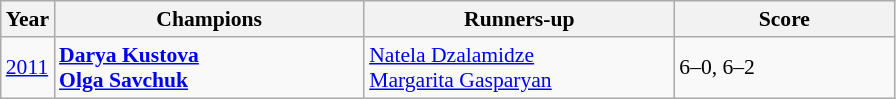<table class="wikitable" style="font-size:90%">
<tr>
<th>Year</th>
<th width="200">Champions</th>
<th width="200">Runners-up</th>
<th width="140">Score</th>
</tr>
<tr>
<td><a href='#'>2011</a></td>
<td> <strong><a href='#'>Darya Kustova</a></strong> <br>  <strong><a href='#'>Olga Savchuk</a></strong></td>
<td> <a href='#'>Natela Dzalamidze</a> <br>  <a href='#'>Margarita Gasparyan</a></td>
<td>6–0, 6–2</td>
</tr>
</table>
